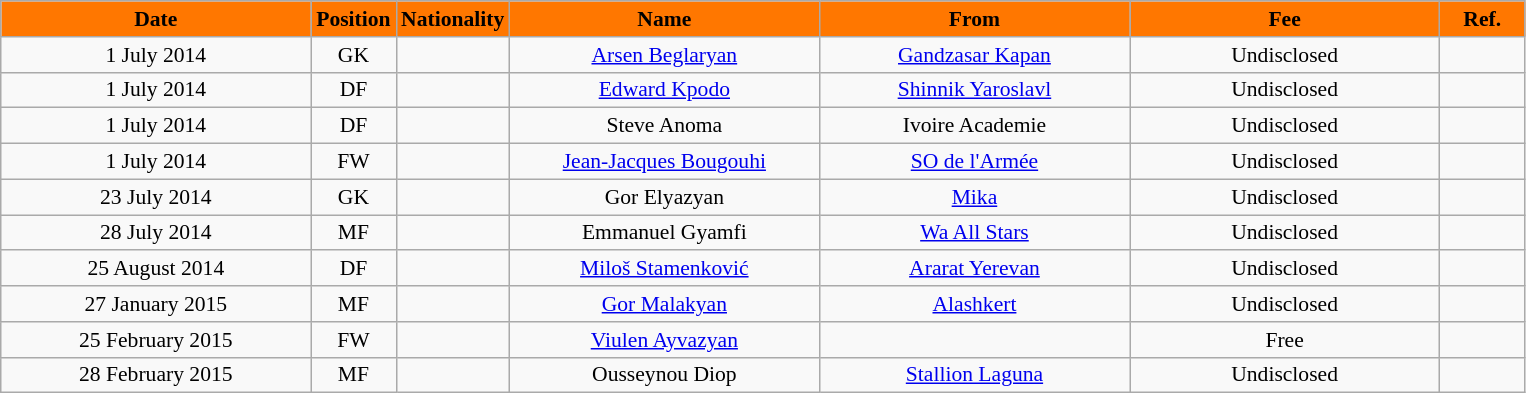<table class="wikitable"  style="text-align:center; font-size:90%; ">
<tr>
<th style="background:#FF7700; color:#000000; width:200px;">Date</th>
<th style="background:#FF7700; color:#000000; width:50px;">Position</th>
<th style="background:#FF7700; color:#000000; width:50px;">Nationality</th>
<th style="background:#FF7700; color:#000000; width:200px;">Name</th>
<th style="background:#FF7700; color:#000000; width:200px;">From</th>
<th style="background:#FF7700; color:#000000; width:200px;">Fee</th>
<th style="background:#FF7700; color:#000000; width:50px;">Ref.</th>
</tr>
<tr>
<td>1 July 2014</td>
<td>GK</td>
<td></td>
<td><a href='#'>Arsen Beglaryan</a></td>
<td><a href='#'>Gandzasar Kapan</a></td>
<td>Undisclosed</td>
<td></td>
</tr>
<tr>
<td>1 July 2014</td>
<td>DF</td>
<td></td>
<td><a href='#'>Edward Kpodo</a></td>
<td><a href='#'>Shinnik Yaroslavl</a></td>
<td>Undisclosed</td>
<td></td>
</tr>
<tr>
<td>1 July 2014</td>
<td>DF</td>
<td></td>
<td>Steve Anoma</td>
<td>Ivoire Academie</td>
<td>Undisclosed</td>
<td></td>
</tr>
<tr>
<td>1 July 2014</td>
<td>FW</td>
<td></td>
<td><a href='#'>Jean-Jacques Bougouhi</a></td>
<td><a href='#'>SO de l'Armée</a></td>
<td>Undisclosed</td>
<td></td>
</tr>
<tr>
<td>23 July 2014</td>
<td>GK</td>
<td></td>
<td>Gor Elyazyan</td>
<td><a href='#'>Mika</a></td>
<td>Undisclosed</td>
<td></td>
</tr>
<tr>
<td>28 July 2014</td>
<td>MF</td>
<td></td>
<td>Emmanuel Gyamfi</td>
<td><a href='#'>Wa All Stars</a></td>
<td>Undisclosed</td>
<td></td>
</tr>
<tr>
<td>25 August 2014</td>
<td>DF</td>
<td></td>
<td><a href='#'>Miloš Stamenković</a></td>
<td><a href='#'>Ararat Yerevan</a></td>
<td>Undisclosed</td>
<td></td>
</tr>
<tr>
<td>27 January 2015</td>
<td>MF</td>
<td></td>
<td><a href='#'>Gor Malakyan</a></td>
<td><a href='#'>Alashkert</a></td>
<td>Undisclosed</td>
<td></td>
</tr>
<tr>
<td>25 February 2015</td>
<td>FW</td>
<td></td>
<td><a href='#'>Viulen Ayvazyan</a></td>
<td></td>
<td>Free</td>
<td></td>
</tr>
<tr>
<td>28 February 2015</td>
<td>MF</td>
<td></td>
<td>Ousseynou Diop</td>
<td><a href='#'>Stallion Laguna</a></td>
<td>Undisclosed</td>
<td></td>
</tr>
</table>
